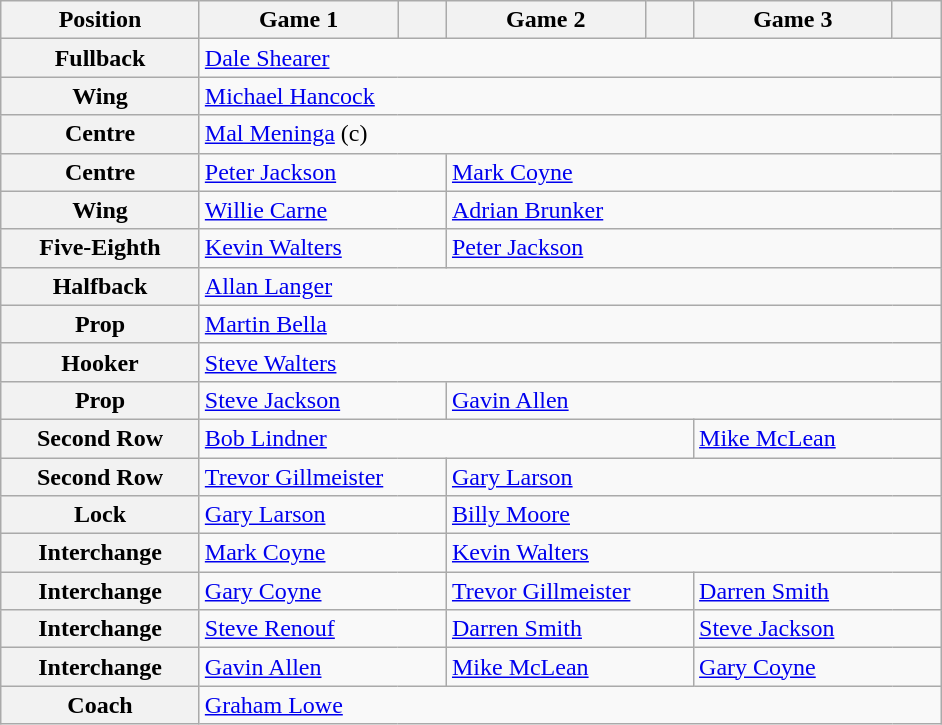<table class="wikitable">
<tr>
<th style="width:125px;">Position</th>
<th style="width:125px;">Game 1</th>
<th style="width:25px;"></th>
<th style="width:125px;">Game 2</th>
<th style="width:25px;"></th>
<th style="width:125px;">Game 3</th>
<th style="width:25px;"></th>
</tr>
<tr>
<th>Fullback</th>
<td colspan="6"> <a href='#'>Dale Shearer</a></td>
</tr>
<tr>
<th>Wing</th>
<td colspan="6"> <a href='#'>Michael Hancock</a></td>
</tr>
<tr>
<th>Centre</th>
<td colspan="6"> <a href='#'>Mal Meninga</a> (c)</td>
</tr>
<tr>
<th>Centre</th>
<td colspan="2"> <a href='#'>Peter Jackson</a></td>
<td colspan="4"> <a href='#'>Mark Coyne</a></td>
</tr>
<tr>
<th>Wing</th>
<td colspan="2"> <a href='#'>Willie Carne</a></td>
<td colspan="4"> <a href='#'>Adrian Brunker</a></td>
</tr>
<tr>
<th>Five-Eighth</th>
<td colspan="2"> <a href='#'>Kevin Walters</a></td>
<td colspan="4"> <a href='#'>Peter Jackson</a></td>
</tr>
<tr>
<th>Halfback</th>
<td colspan="6"> <a href='#'>Allan Langer</a></td>
</tr>
<tr>
<th>Prop</th>
<td colspan="6"> <a href='#'>Martin Bella</a></td>
</tr>
<tr>
<th>Hooker</th>
<td colspan="6"> <a href='#'>Steve Walters</a></td>
</tr>
<tr>
<th>Prop</th>
<td colspan="2"> <a href='#'>Steve Jackson</a></td>
<td colspan="4"> <a href='#'>Gavin Allen</a></td>
</tr>
<tr>
<th>Second Row</th>
<td colspan="4"> <a href='#'>Bob Lindner</a></td>
<td colspan="2"> <a href='#'>Mike McLean</a></td>
</tr>
<tr>
<th>Second Row</th>
<td colspan="2"> <a href='#'>Trevor Gillmeister</a></td>
<td colspan="4"> <a href='#'>Gary Larson</a></td>
</tr>
<tr>
<th>Lock</th>
<td colspan="2"> <a href='#'>Gary Larson</a></td>
<td colspan="4"> <a href='#'>Billy Moore</a></td>
</tr>
<tr>
<th>Interchange</th>
<td colspan="2"> <a href='#'>Mark Coyne</a></td>
<td colspan="4"> <a href='#'>Kevin Walters</a></td>
</tr>
<tr>
<th>Interchange</th>
<td colspan="2"> <a href='#'>Gary Coyne</a></td>
<td colspan="2"> <a href='#'>Trevor Gillmeister</a></td>
<td colspan="2"> <a href='#'>Darren Smith</a></td>
</tr>
<tr>
<th>Interchange</th>
<td colspan="2"> <a href='#'>Steve Renouf</a></td>
<td colspan="2"> <a href='#'>Darren Smith</a></td>
<td colspan="2"> <a href='#'>Steve Jackson</a></td>
</tr>
<tr>
<th>Interchange</th>
<td colspan="2"> <a href='#'>Gavin Allen</a></td>
<td colspan="2"> <a href='#'>Mike McLean</a></td>
<td colspan="2"> <a href='#'>Gary Coyne</a></td>
</tr>
<tr>
<th>Coach</th>
<td colspan="6"> <a href='#'>Graham Lowe</a></td>
</tr>
</table>
